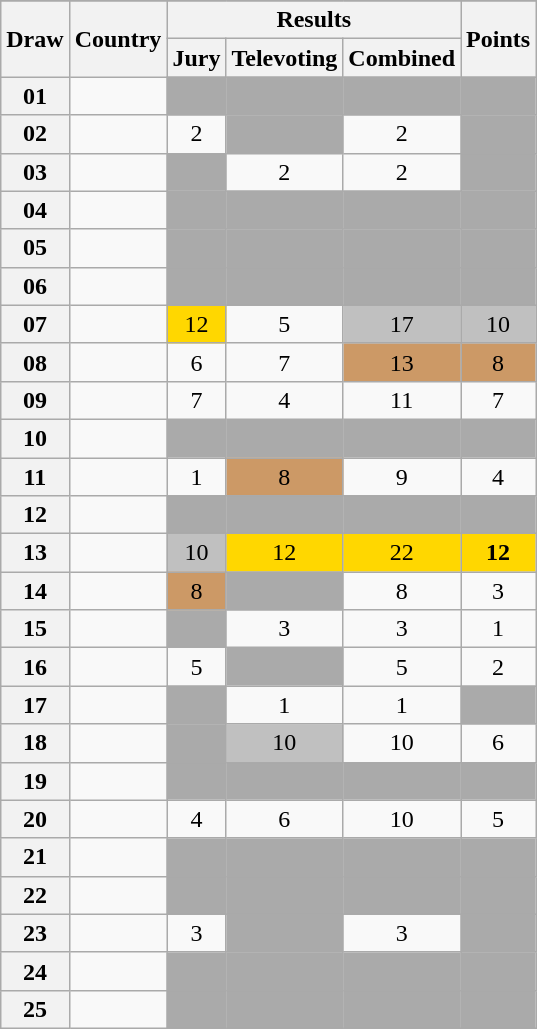<table class="sortable wikitable collapsible plainrowheaders" style="text-align:center;">
<tr>
</tr>
<tr>
<th scope="col" rowspan="2">Draw</th>
<th scope="col" rowspan="2">Country</th>
<th scope="col" colspan="3">Results</th>
<th scope="col" rowspan="2">Points</th>
</tr>
<tr>
<th scope="col">Jury</th>
<th scope="col">Televoting</th>
<th scope="col">Combined</th>
</tr>
<tr>
<th scope="row" style="text-align:center;">01</th>
<td style="text-align:left;"></td>
<td style="background:#AAAAAA;"></td>
<td style="background:#AAAAAA;"></td>
<td style="background:#AAAAAA;"></td>
<td style="background:#AAAAAA;"></td>
</tr>
<tr>
<th scope="row" style="text-align:center;">02</th>
<td style="text-align:left;"></td>
<td>2</td>
<td style="background:#AAAAAA;"></td>
<td>2</td>
<td style="background:#AAAAAA;"></td>
</tr>
<tr>
<th scope="row" style="text-align:center;">03</th>
<td style="text-align:left;"></td>
<td style="background:#AAAAAA;"></td>
<td>2</td>
<td>2</td>
<td style="background:#AAAAAA;"></td>
</tr>
<tr>
<th scope="row" style="text-align:center;">04</th>
<td style="text-align:left;"></td>
<td style="background:#AAAAAA;"></td>
<td style="background:#AAAAAA;"></td>
<td style="background:#AAAAAA;"></td>
<td style="background:#AAAAAA;"></td>
</tr>
<tr>
<th scope="row" style="text-align:center;">05</th>
<td style="text-align:left;"></td>
<td style="background:#AAAAAA;"></td>
<td style="background:#AAAAAA;"></td>
<td style="background:#AAAAAA;"></td>
<td style="background:#AAAAAA;"></td>
</tr>
<tr>
<th scope="row" style="text-align:center;">06</th>
<td style="text-align:left;"></td>
<td style="background:#AAAAAA;"></td>
<td style="background:#AAAAAA;"></td>
<td style="background:#AAAAAA;"></td>
<td style="background:#AAAAAA;"></td>
</tr>
<tr>
<th scope="row" style="text-align:center;">07</th>
<td style="text-align:left;"></td>
<td style="background:gold;">12</td>
<td>5</td>
<td style="background:silver;">17</td>
<td style="background:silver;">10</td>
</tr>
<tr>
<th scope="row" style="text-align:center;">08</th>
<td style="text-align:left;"></td>
<td>6</td>
<td>7</td>
<td style="background:#CC9966;">13</td>
<td style="background:#CC9966;">8</td>
</tr>
<tr>
<th scope="row" style="text-align:center;">09</th>
<td style="text-align:left;"></td>
<td>7</td>
<td>4</td>
<td>11</td>
<td>7</td>
</tr>
<tr>
<th scope="row" style="text-align:center;">10</th>
<td style="text-align:left;"></td>
<td style="background:#AAAAAA;"></td>
<td style="background:#AAAAAA;"></td>
<td style="background:#AAAAAA;"></td>
<td style="background:#AAAAAA;"></td>
</tr>
<tr>
<th scope="row" style="text-align:center;">11</th>
<td style="text-align:left;"></td>
<td>1</td>
<td style="background:#CC9966;">8</td>
<td>9</td>
<td>4</td>
</tr>
<tr>
<th scope="row" style="text-align:center;">12</th>
<td style="text-align:left;"></td>
<td style="background:#AAAAAA;"></td>
<td style="background:#AAAAAA;"></td>
<td style="background:#AAAAAA;"></td>
<td style="background:#AAAAAA;"></td>
</tr>
<tr>
<th scope="row" style="text-align:center;">13</th>
<td style="text-align:left;"></td>
<td style="background:silver;">10</td>
<td style="background:gold;">12</td>
<td style="background:gold;">22</td>
<td style="background:gold;"><strong>12</strong></td>
</tr>
<tr>
<th scope="row" style="text-align:center;">14</th>
<td style="text-align:left;"></td>
<td style="background:#CC9966;">8</td>
<td style="background:#AAAAAA;"></td>
<td>8</td>
<td>3</td>
</tr>
<tr>
<th scope="row" style="text-align:center;">15</th>
<td style="text-align:left;"></td>
<td style="background:#AAAAAA;"></td>
<td>3</td>
<td>3</td>
<td>1</td>
</tr>
<tr>
<th scope="row" style="text-align:center;">16</th>
<td style="text-align:left;"></td>
<td>5</td>
<td style="background:#AAAAAA;"></td>
<td>5</td>
<td>2</td>
</tr>
<tr>
<th scope="row" style="text-align:center;">17</th>
<td style="text-align:left;"></td>
<td style="background:#AAAAAA;"></td>
<td>1</td>
<td>1</td>
<td style="background:#AAAAAA;"></td>
</tr>
<tr>
<th scope="row" style="text-align:center;">18</th>
<td style="text-align:left;"></td>
<td style="background:#AAAAAA;"></td>
<td style="background:silver;">10</td>
<td>10</td>
<td>6</td>
</tr>
<tr>
<th scope="row" style="text-align:center;">19</th>
<td style="text-align:left;"></td>
<td style="background:#AAAAAA;"></td>
<td style="background:#AAAAAA;"></td>
<td style="background:#AAAAAA;"></td>
<td style="background:#AAAAAA;"></td>
</tr>
<tr>
<th scope="row" style="text-align:center;">20</th>
<td style="text-align:left;"></td>
<td>4</td>
<td>6</td>
<td>10</td>
<td>5</td>
</tr>
<tr>
<th scope="row" style="text-align:center;">21</th>
<td style="text-align:left;"></td>
<td style="background:#AAAAAA;"></td>
<td style="background:#AAAAAA;"></td>
<td style="background:#AAAAAA;"></td>
<td style="background:#AAAAAA;"></td>
</tr>
<tr class="sortbottom">
<th scope="row" style="text-align:center;">22</th>
<td style="text-align:left;"></td>
<td style="background:#AAAAAA;"></td>
<td style="background:#AAAAAA;"></td>
<td style="background:#AAAAAA;"></td>
<td style="background:#AAAAAA;"></td>
</tr>
<tr>
<th scope="row" style="text-align:center;">23</th>
<td style="text-align:left;"></td>
<td>3</td>
<td style="background:#AAAAAA;"></td>
<td>3</td>
<td style="background:#AAAAAA;"></td>
</tr>
<tr>
<th scope="row" style="text-align:center;">24</th>
<td style="text-align:left;"></td>
<td style="background:#AAAAAA;"></td>
<td style="background:#AAAAAA;"></td>
<td style="background:#AAAAAA;"></td>
<td style="background:#AAAAAA;"></td>
</tr>
<tr>
<th scope="row" style="text-align:center;">25</th>
<td style="text-align:left;"></td>
<td style="background:#AAAAAA;"></td>
<td style="background:#AAAAAA;"></td>
<td style="background:#AAAAAA;"></td>
<td style="background:#AAAAAA;"></td>
</tr>
</table>
